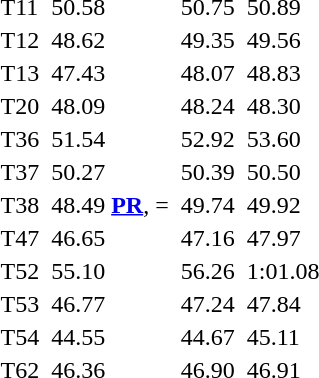<table>
<tr>
<td>T11 <br></td>
<td></td>
<td>50.58</td>
<td></td>
<td>50.75</td>
<td></td>
<td>50.89</td>
</tr>
<tr>
<td>T12 <br></td>
<td></td>
<td>48.62</td>
<td></td>
<td>49.35</td>
<td></td>
<td>49.56</td>
</tr>
<tr>
<td>T13 <br></td>
<td></td>
<td>47.43</td>
<td></td>
<td>48.07</td>
<td></td>
<td>48.83 </td>
</tr>
<tr>
<td>T20 <br></td>
<td></td>
<td>48.09</td>
<td></td>
<td>48.24</td>
<td></td>
<td>48.30 </td>
</tr>
<tr>
<td>T36 <br></td>
<td></td>
<td>51.54 </td>
<td></td>
<td>52.92 </td>
<td></td>
<td>53.60 </td>
</tr>
<tr>
<td>T37 <br></td>
<td></td>
<td>50.27</td>
<td></td>
<td>50.39</td>
<td></td>
<td>50.50</td>
</tr>
<tr>
<td>T38 <br></td>
<td></td>
<td>48.49 <strong><a href='#'>PR</a></strong>, =</td>
<td></td>
<td>49.74</td>
<td></td>
<td>49.92</td>
</tr>
<tr>
<td>T47 <br></td>
<td></td>
<td>46.65 </td>
<td></td>
<td>47.16</td>
<td></td>
<td>47.97 </td>
</tr>
<tr>
<td>T52 <br></td>
<td></td>
<td>55.10</td>
<td></td>
<td>56.26</td>
<td></td>
<td>1:01.08</td>
</tr>
<tr>
<td>T53 <br></td>
<td></td>
<td>46.77</td>
<td></td>
<td>47.24</td>
<td></td>
<td>47.84</td>
</tr>
<tr>
<td>T54 <br></td>
<td></td>
<td>44.55</td>
<td></td>
<td>44.67</td>
<td></td>
<td>45.11</td>
</tr>
<tr>
<td>T62 <br></td>
<td></td>
<td>46.36</td>
<td></td>
<td>46.90 </td>
<td></td>
<td>46.91 </td>
</tr>
</table>
